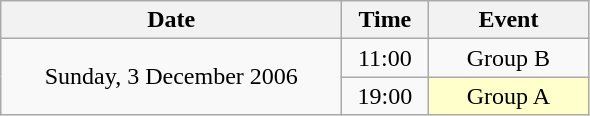<table class = "wikitable" style="text-align:center;">
<tr>
<th width=220>Date</th>
<th width=50>Time</th>
<th width=100>Event</th>
</tr>
<tr>
<td rowspan=2>Sunday, 3 December 2006</td>
<td>11:00</td>
<td>Group B</td>
</tr>
<tr>
<td>19:00</td>
<td bgcolor=ffffcc>Group A</td>
</tr>
</table>
